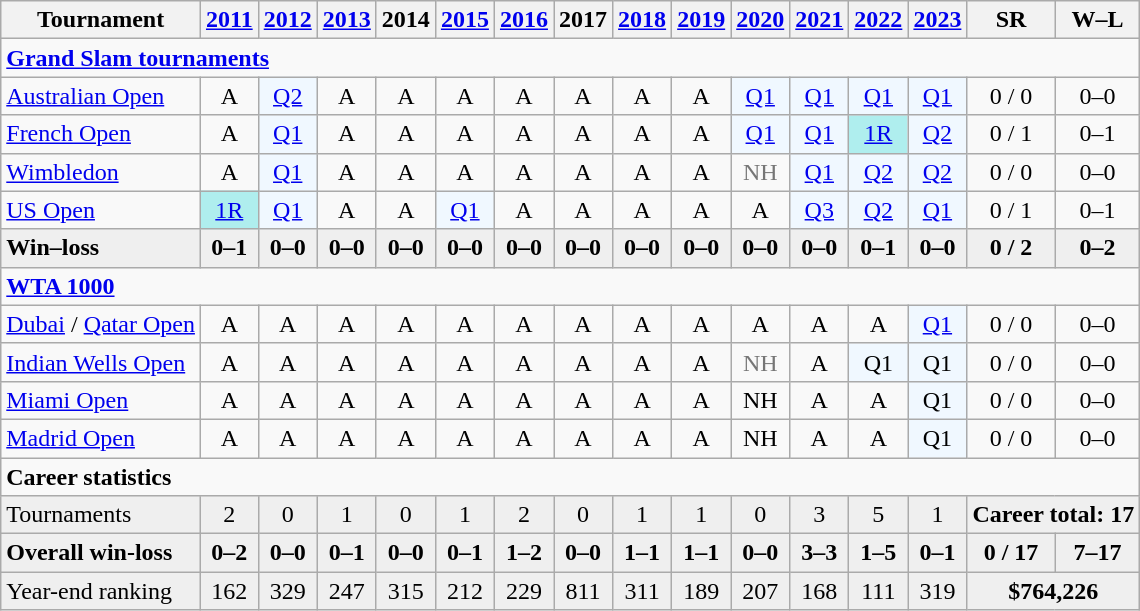<table class="wikitable" style="text-align:center">
<tr>
<th>Tournament</th>
<th><a href='#'>2011</a></th>
<th><a href='#'>2012</a></th>
<th><a href='#'>2013</a></th>
<th>2014</th>
<th><a href='#'>2015</a></th>
<th><a href='#'>2016</a></th>
<th>2017</th>
<th><a href='#'>2018</a></th>
<th><a href='#'>2019</a></th>
<th><a href='#'>2020</a></th>
<th><a href='#'>2021</a></th>
<th><a href='#'>2022</a></th>
<th><a href='#'>2023</a></th>
<th>SR</th>
<th>W–L</th>
</tr>
<tr>
<td colspan="17" align="left"><strong><a href='#'>Grand Slam tournaments</a></strong></td>
</tr>
<tr>
<td align="left"><a href='#'>Australian Open</a></td>
<td>A</td>
<td bgcolor="f0f8ff"><a href='#'>Q2</a></td>
<td>A</td>
<td>A</td>
<td>A</td>
<td>A</td>
<td>A</td>
<td>A</td>
<td>A</td>
<td bgcolor="f0f8ff"><a href='#'>Q1</a></td>
<td bgcolor="f0f8ff"><a href='#'>Q1</a></td>
<td bgcolor="f0f8ff"><a href='#'>Q1</a></td>
<td bgcolor="f0f8ff"><a href='#'>Q1</a></td>
<td>0 / 0</td>
<td>0–0</td>
</tr>
<tr>
<td align="left"><a href='#'>French Open</a></td>
<td>A</td>
<td bgcolor="f0f8ff"><a href='#'>Q1</a></td>
<td>A</td>
<td>A</td>
<td>A</td>
<td>A</td>
<td>A</td>
<td>A</td>
<td>A</td>
<td bgcolor="f0f8ff"><a href='#'>Q1</a></td>
<td bgcolor="f0f8ff"><a href='#'>Q1</a></td>
<td bgcolor="afeeee"><a href='#'>1R</a></td>
<td bgcolor="f0f8ff"><a href='#'>Q2</a></td>
<td>0 / 1</td>
<td>0–1</td>
</tr>
<tr>
<td align="left"><a href='#'>Wimbledon</a></td>
<td>A</td>
<td bgcolor="f0f8ff"><a href='#'>Q1</a></td>
<td>A</td>
<td>A</td>
<td>A</td>
<td>A</td>
<td>A</td>
<td>A</td>
<td>A</td>
<td style="color:#767676">NH</td>
<td bgcolor="f0f8ff"><a href='#'>Q1</a></td>
<td bgcolor="f0f8ff"><a href='#'>Q2</a></td>
<td bgcolor=f0f8ff><a href='#'>Q2</a></td>
<td>0 / 0</td>
<td>0–0</td>
</tr>
<tr>
<td align="left"><a href='#'>US Open</a></td>
<td bgcolor="afeeee"><a href='#'>1R</a></td>
<td bgcolor="f0f8ff"><a href='#'>Q1</a></td>
<td>A</td>
<td>A</td>
<td bgcolor="f0f8ff"><a href='#'>Q1</a></td>
<td>A</td>
<td>A</td>
<td>A</td>
<td>A</td>
<td>A</td>
<td bgcolor="f0f8ff"><a href='#'>Q3</a></td>
<td bgcolor="f0f8ff"><a href='#'>Q2</a></td>
<td bgcolor="f0f8ff"><a href='#'>Q1</a></td>
<td>0 / 1</td>
<td>0–1</td>
</tr>
<tr style="background:#efefef;font-weight:bold">
<td align="left">Win–loss</td>
<td>0–1</td>
<td>0–0</td>
<td>0–0</td>
<td>0–0</td>
<td>0–0</td>
<td>0–0</td>
<td>0–0</td>
<td>0–0</td>
<td>0–0</td>
<td>0–0</td>
<td>0–0</td>
<td>0–1</td>
<td>0–0</td>
<td>0 / 2</td>
<td>0–2</td>
</tr>
<tr>
<td colspan="17" align="left"><strong><a href='#'>WTA 1000</a></strong></td>
</tr>
<tr>
<td align=left><a href='#'>Dubai</a> / <a href='#'>Qatar Open</a></td>
<td>A</td>
<td>A</td>
<td>A</td>
<td>A</td>
<td>A</td>
<td>A</td>
<td>A</td>
<td>A</td>
<td>A</td>
<td>A</td>
<td>A</td>
<td>A</td>
<td bgcolor=f0f8ff><a href='#'>Q1</a></td>
<td>0 / 0</td>
<td>0–0</td>
</tr>
<tr>
<td align=left><a href='#'>Indian Wells Open</a></td>
<td>A</td>
<td>A</td>
<td>A</td>
<td>A</td>
<td>A</td>
<td>A</td>
<td>A</td>
<td>A</td>
<td>A</td>
<td style=color:#767676>NH</td>
<td>A</td>
<td bgcolor=f0f8ff>Q1</td>
<td bgcolor=f0f8ff>Q1</td>
<td>0 / 0</td>
<td>0–0</td>
</tr>
<tr>
<td align=left><a href='#'>Miami Open</a></td>
<td>A</td>
<td>A</td>
<td>A</td>
<td>A</td>
<td>A</td>
<td>A</td>
<td>A</td>
<td>A</td>
<td>A</td>
<td>NH</td>
<td>A</td>
<td>A</td>
<td bgcolor=f0f8ff>Q1</td>
<td>0 / 0</td>
<td>0–0</td>
</tr>
<tr>
<td align=left><a href='#'>Madrid Open</a></td>
<td>A</td>
<td>A</td>
<td>A</td>
<td>A</td>
<td>A</td>
<td>A</td>
<td>A</td>
<td>A</td>
<td>A</td>
<td>NH</td>
<td>A</td>
<td>A</td>
<td bgcolor=f0f8ff>Q1</td>
<td>0 / 0</td>
<td>0–0</td>
</tr>
<tr>
<td colspan="17" align="left"><strong>Career statistics</strong></td>
</tr>
<tr bgcolor=efefef>
<td align=left>Tournaments</td>
<td>2</td>
<td>0</td>
<td>1</td>
<td>0</td>
<td>1</td>
<td>2</td>
<td>0</td>
<td>1</td>
<td>1</td>
<td>0</td>
<td>3</td>
<td>5</td>
<td>1</td>
<td colspan="3"><strong>Career total: 17</strong></td>
</tr>
<tr style=background:#efefef;font-weight:bold>
<td align=left>Overall win-loss</td>
<td>0–2</td>
<td>0–0</td>
<td>0–1</td>
<td>0–0</td>
<td>0–1</td>
<td>1–2</td>
<td>0–0</td>
<td>1–1</td>
<td>1–1</td>
<td>0–0</td>
<td>3–3</td>
<td>1–5</td>
<td>0–1</td>
<td>0 / 17</td>
<td>7–17</td>
</tr>
<tr bgcolor=efefef>
<td align=left>Year-end ranking</td>
<td>162</td>
<td>329</td>
<td>247</td>
<td>315</td>
<td>212</td>
<td>229</td>
<td>811</td>
<td>311</td>
<td>189</td>
<td>207</td>
<td>168</td>
<td>111</td>
<td>319</td>
<td colspan="3"><strong>$764,226</strong></td>
</tr>
</table>
